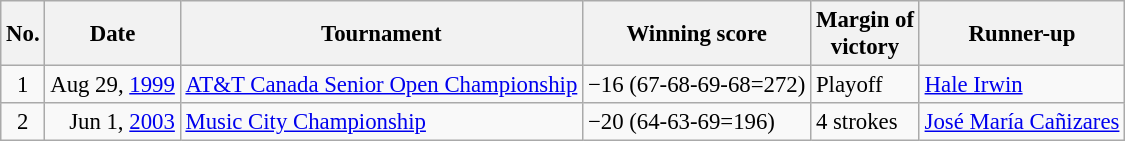<table class="wikitable" style="font-size:95%;">
<tr>
<th>No.</th>
<th>Date</th>
<th>Tournament</th>
<th>Winning score</th>
<th>Margin of<br>victory</th>
<th>Runner-up</th>
</tr>
<tr>
<td align=center>1</td>
<td align=right>Aug 29, <a href='#'>1999</a></td>
<td><a href='#'>AT&T Canada Senior Open Championship</a></td>
<td>−16 (67-68-69-68=272)</td>
<td>Playoff</td>
<td> <a href='#'>Hale Irwin</a></td>
</tr>
<tr>
<td align=center>2</td>
<td align=right>Jun 1, <a href='#'>2003</a></td>
<td><a href='#'>Music City Championship</a></td>
<td>−20 (64-63-69=196)</td>
<td>4 strokes</td>
<td> <a href='#'>José María Cañizares</a></td>
</tr>
</table>
